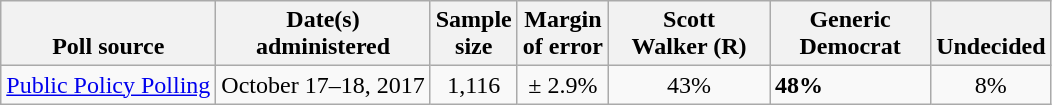<table class="wikitable">
<tr valign=bottom>
<th>Poll source</th>
<th>Date(s)<br>administered</th>
<th>Sample<br>size</th>
<th>Margin<br>of error</th>
<th style="width:100px;">Scott<br>Walker (R)</th>
<th style="width:100px;">Generic<br>Democrat</th>
<th>Undecided</th>
</tr>
<tr>
<td><a href='#'>Public Policy Polling</a></td>
<td align=center>October 17–18, 2017</td>
<td align=center>1,116</td>
<td align=center>± 2.9%</td>
<td align=center>43%</td>
<td><strong>48%</strong></td>
<td align=center>8%</td>
</tr>
</table>
